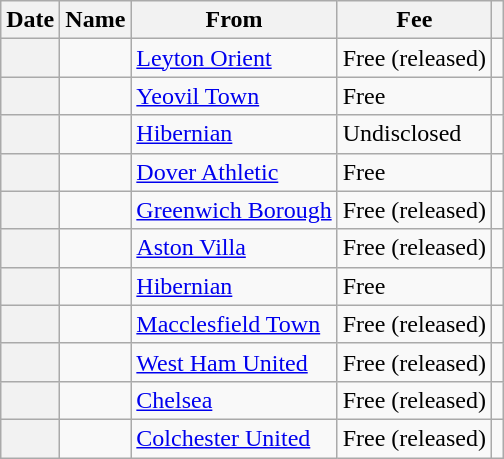<table class="wikitable sortable plainrowheaders">
<tr>
<th scope=col>Date</th>
<th scope=col>Name</th>
<th scope=col>From</th>
<th scope=col>Fee</th>
<th scope=col class=unsortable></th>
</tr>
<tr>
<th scope=row></th>
<td></td>
<td><a href='#'>Leyton Orient</a></td>
<td>Free (released)</td>
<td style="text-align:center;"></td>
</tr>
<tr>
<th scope=row></th>
<td></td>
<td><a href='#'>Yeovil Town</a></td>
<td>Free</td>
<td style="text-align:center;"></td>
</tr>
<tr>
<th scope=row></th>
<td></td>
<td><a href='#'>Hibernian</a></td>
<td>Undisclosed</td>
<td style="text-align:center;"></td>
</tr>
<tr>
<th scope=row></th>
<td></td>
<td><a href='#'>Dover Athletic</a></td>
<td>Free</td>
<td style="text-align:center;"></td>
</tr>
<tr>
<th scope=row></th>
<td></td>
<td><a href='#'>Greenwich Borough</a></td>
<td>Free (released)</td>
<td style="text-align:center;"></td>
</tr>
<tr>
<th scope=row></th>
<td></td>
<td><a href='#'>Aston Villa</a></td>
<td>Free (released)</td>
<td style="text-align:center;"></td>
</tr>
<tr>
<th scope=row></th>
<td></td>
<td><a href='#'>Hibernian</a></td>
<td>Free</td>
<td style="text-align:center;"></td>
</tr>
<tr>
<th scope=row></th>
<td></td>
<td><a href='#'>Macclesfield Town</a></td>
<td>Free (released)</td>
<td style="text-align:center;"></td>
</tr>
<tr>
<th scope=row></th>
<td></td>
<td><a href='#'>West Ham United</a></td>
<td>Free (released)</td>
<td style="text-align:center;"></td>
</tr>
<tr>
<th scope=row></th>
<td></td>
<td><a href='#'>Chelsea</a></td>
<td>Free (released)</td>
<td style="text-align:center;"></td>
</tr>
<tr>
<th scope=row></th>
<td></td>
<td><a href='#'>Colchester United</a></td>
<td>Free (released)</td>
<td style="text-align:center;"></td>
</tr>
</table>
